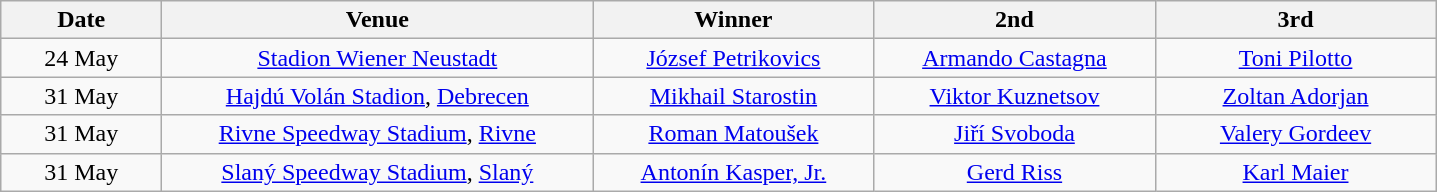<table class="wikitable" style="text-align:center">
<tr>
<th width=100>Date</th>
<th width=280>Venue</th>
<th width=180>Winner</th>
<th width=180>2nd</th>
<th width=180>3rd</th>
</tr>
<tr>
<td align=center>24 May</td>
<td> <a href='#'>Stadion Wiener Neustadt</a></td>
<td> <a href='#'>József Petrikovics</a></td>
<td> <a href='#'>Armando Castagna</a></td>
<td> <a href='#'>Toni Pilotto</a></td>
</tr>
<tr>
<td align=center>31 May</td>
<td> <a href='#'>Hajdú Volán Stadion</a>, <a href='#'>Debrecen</a></td>
<td> <a href='#'>Mikhail Starostin</a></td>
<td> <a href='#'>Viktor Kuznetsov</a></td>
<td> <a href='#'>Zoltan Adorjan</a></td>
</tr>
<tr>
<td align=center>31 May</td>
<td> <a href='#'>Rivne Speedway Stadium</a>, <a href='#'>Rivne</a></td>
<td> <a href='#'>Roman Matoušek</a></td>
<td> <a href='#'>Jiří Svoboda</a></td>
<td> <a href='#'>Valery Gordeev</a></td>
</tr>
<tr>
<td align=center>31 May</td>
<td> <a href='#'>Slaný Speedway Stadium</a>, <a href='#'>Slaný</a></td>
<td> <a href='#'>Antonín Kasper, Jr.</a></td>
<td> <a href='#'>Gerd Riss</a></td>
<td> <a href='#'>Karl Maier</a></td>
</tr>
</table>
